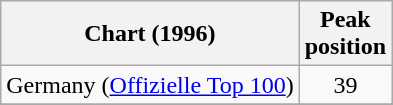<table class="wikitable">
<tr>
<th>Chart (1996)</th>
<th>Peak<br>position</th>
</tr>
<tr>
<td>Germany (<a href='#'>Offizielle Top 100</a>)</td>
<td align="center">39</td>
</tr>
<tr>
</tr>
</table>
